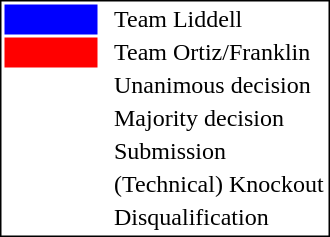<table style="border:1px solid black; float:left;">
<tr>
<td style="background:blue; width:40px;"></td>
<td> </td>
<td>Team Liddell</td>
</tr>
<tr>
<td style="background:red; width:40px;"></td>
<td> </td>
<td>Team Ortiz/Franklin</td>
</tr>
<tr>
<td style="width:60px;"></td>
<td> </td>
<td>Unanimous decision</td>
</tr>
<tr>
<td style="width:60px;"></td>
<td> </td>
<td>Majority decision</td>
</tr>
<tr>
<td style="width:60px;"></td>
<td> </td>
<td>Submission</td>
</tr>
<tr>
<td style="width:60px;"></td>
<td> </td>
<td>(Technical) Knockout</td>
</tr>
<tr>
<td style="width:60px;"></td>
<td> </td>
<td>Disqualification</td>
</tr>
</table>
